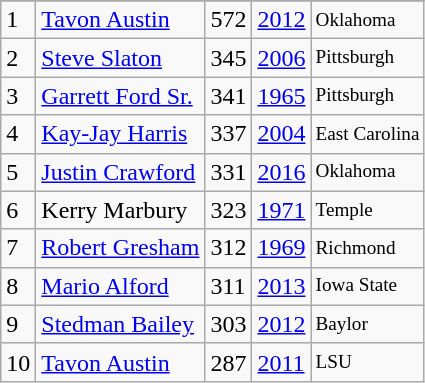<table class="wikitable">
<tr>
</tr>
<tr>
<td>1</td>
<td><a href='#'>Tavon Austin</a></td>
<td>572</td>
<td><a href='#'>2012</a></td>
<td style="font-size:80%;">Oklahoma</td>
</tr>
<tr>
<td>2</td>
<td><a href='#'>Steve Slaton</a></td>
<td>345</td>
<td><a href='#'>2006</a></td>
<td style="font-size:80%;">Pittsburgh</td>
</tr>
<tr>
<td>3</td>
<td><a href='#'>Garrett Ford Sr.</a></td>
<td>341</td>
<td><a href='#'>1965</a></td>
<td style="font-size:80%;">Pittsburgh</td>
</tr>
<tr>
<td>4</td>
<td><a href='#'>Kay-Jay Harris</a></td>
<td>337</td>
<td><a href='#'>2004</a></td>
<td style="font-size:80%;">East Carolina</td>
</tr>
<tr>
<td>5</td>
<td><a href='#'>Justin Crawford</a></td>
<td>331</td>
<td><a href='#'>2016</a></td>
<td style="font-size:80%;">Oklahoma</td>
</tr>
<tr>
<td>6</td>
<td>Kerry Marbury</td>
<td>323</td>
<td><a href='#'>1971</a></td>
<td style="font-size:80%;">Temple</td>
</tr>
<tr>
<td>7</td>
<td><a href='#'>Robert Gresham</a></td>
<td>312</td>
<td><a href='#'>1969</a></td>
<td style="font-size:80%;">Richmond</td>
</tr>
<tr>
<td>8</td>
<td><a href='#'>Mario Alford</a></td>
<td>311</td>
<td><a href='#'>2013</a></td>
<td style="font-size:80%;">Iowa State</td>
</tr>
<tr>
<td>9</td>
<td><a href='#'>Stedman Bailey</a></td>
<td>303</td>
<td><a href='#'>2012</a></td>
<td style="font-size:80%;">Baylor</td>
</tr>
<tr>
<td>10</td>
<td><a href='#'>Tavon Austin</a></td>
<td>287</td>
<td><a href='#'>2011</a></td>
<td style="font-size:80%;">LSU</td>
</tr>
</table>
